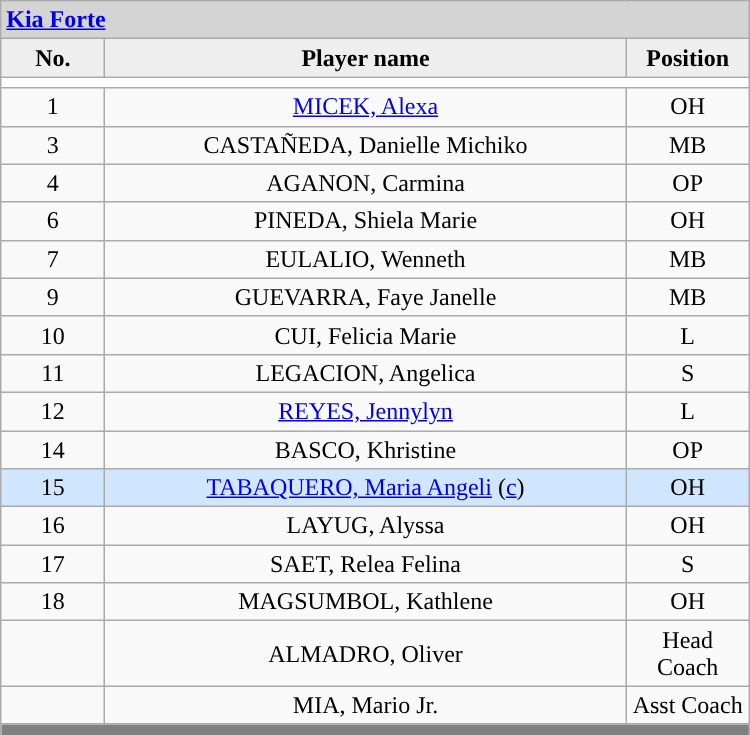<table class='wikitable mw-collapsible mw-collapsed' style='text-align: center; width: 500px; border: none;'>
<tr>
<th style="background:#D4D4D4; text-align:left;" colspan=3> <a href='#'>Kia Forte</a></th>
</tr>
<tr style="background:#EEEEEE; font-weight:bold;">
<td width=10%>No.</td>
<td width=50%>Player name</td>
<td width=10%>Position</td>
</tr>
<tr style="background:#FFFFFF;">
<td colspan=3 align=center></td>
</tr>
<tr>
<td align=center>1</td>
<td><a href='#'>MICEK, Alexa</a></td>
<td align=center>OH</td>
</tr>
<tr>
<td align=center>3</td>
<td>CASTAÑEDA, Danielle Michiko</td>
<td align=center>MB</td>
</tr>
<tr>
<td align=center>4</td>
<td>AGANON, Carmina</td>
<td align=center>OP</td>
</tr>
<tr>
<td align=center>6</td>
<td>PINEDA, Shiela Marie</td>
<td align=center>OH</td>
</tr>
<tr>
<td align=center>7</td>
<td>EULALIO, Wenneth</td>
<td align=center>MB</td>
</tr>
<tr>
<td align=center>9</td>
<td>GUEVARRA, Faye Janelle</td>
<td align=center>MB</td>
</tr>
<tr>
<td align=center>10</td>
<td>CUI, Felicia Marie</td>
<td align=center>L</td>
</tr>
<tr>
<td align=center>11</td>
<td>LEGACION, Angelica</td>
<td align=center>S</td>
</tr>
<tr>
<td align=center>12</td>
<td><a href='#'>REYES, Jennylyn</a></td>
<td align=center>L</td>
</tr>
<tr>
<td align=center>14</td>
<td>BASCO, Khristine</td>
<td align=center>OP</td>
</tr>
<tr style="background: #D0E6FF">
<td align=center>15</td>
<td><a href='#'>TABAQUERO, Maria Angeli</a> (<a href='#'>c</a>)</td>
<td align=center>OH</td>
</tr>
<tr>
<td align=center>16</td>
<td>LAYUG, Alyssa</td>
<td align=center>OH</td>
</tr>
<tr>
<td align=center>17</td>
<td>SAET, Relea Felina</td>
<td align=center>S</td>
</tr>
<tr>
<td align=center>18</td>
<td>MAGSUMBOL, Kathlene</td>
<td align=center>OH</td>
</tr>
<tr>
<td align=center></td>
<td>ALMADRO, Oliver</td>
<td align=center>Head Coach</td>
</tr>
<tr>
<td align=center></td>
<td>MIA, Mario Jr.</td>
<td align=center>Asst Coach</td>
</tr>
<tr>
<th style="background:gray;" colspan=3></th>
</tr>
<tr>
</tr>
</table>
